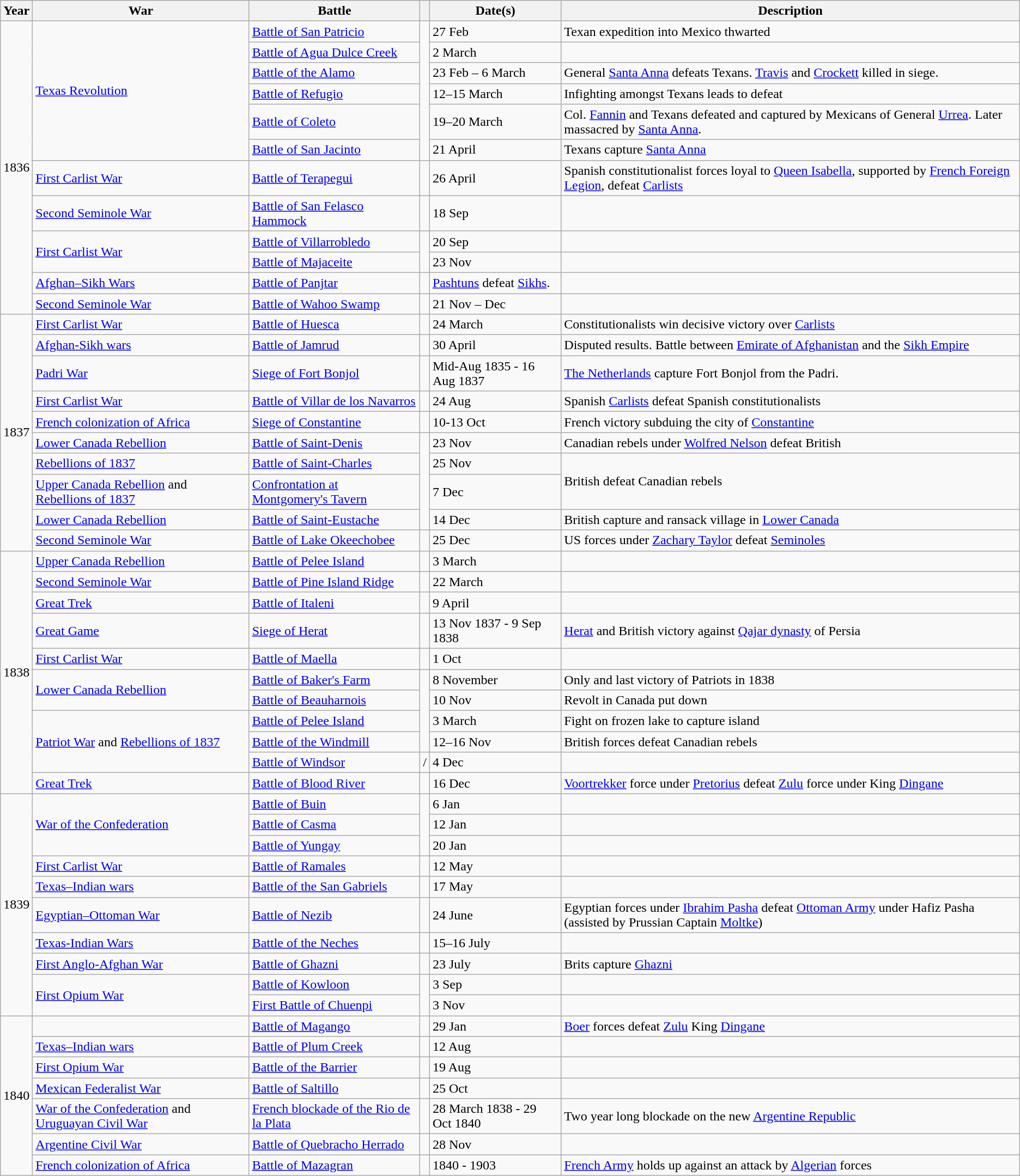<table class="wikitable sortable">
<tr>
<th class="unsortable">Year</th>
<th>War</th>
<th class="unsortable">Battle</th>
<th></th>
<th>Date(s)</th>
<th class="unsortable">Description</th>
</tr>
<tr>
<td rowspan="12">1836</td>
<td rowspan="6"><a href='#'>Texas Revolution</a></td>
<td><a href='#'>Battle of San Patricio</a></td>
<td rowspan="6"></td>
<td>27 Feb</td>
<td>Texan expedition into Mexico thwarted</td>
</tr>
<tr>
<td><a href='#'>Battle of Agua Dulce Creek</a></td>
<td>2 March</td>
<td></td>
</tr>
<tr>
<td><a href='#'>Battle of the Alamo</a></td>
<td>23 Feb – 6 March</td>
<td>General <a href='#'>Santa Anna</a> defeats Texans. <a href='#'>Travis</a> and <a href='#'>Crockett</a> killed in siege.</td>
</tr>
<tr>
<td><a href='#'>Battle of Refugio</a></td>
<td>12–15 March</td>
<td>Infighting amongst Texans leads to defeat</td>
</tr>
<tr>
<td><a href='#'>Battle of Coleto</a></td>
<td>19–20 March</td>
<td>Col. <a href='#'>Fannin</a> and Texans defeated and captured by Mexicans of General <a href='#'>Urrea</a>. Later massacred by <a href='#'>Santa Anna</a>.</td>
</tr>
<tr>
<td><a href='#'>Battle of San Jacinto</a></td>
<td>21 April</td>
<td>Texans capture <a href='#'>Santa Anna</a></td>
</tr>
<tr>
<td><a href='#'>First Carlist War</a></td>
<td><a href='#'>Battle of Terapegui</a></td>
<td></td>
<td>26 April</td>
<td>Spanish constitutionalist forces loyal to <a href='#'>Queen Isabella</a>, supported by <a href='#'>French Foreign Legion</a>, defeat <a href='#'>Carlists</a></td>
</tr>
<tr>
<td><a href='#'>Second Seminole War</a></td>
<td><a href='#'>Battle of San Felasco Hammock</a></td>
<td></td>
<td>18 Sep</td>
<td></td>
</tr>
<tr>
<td rowspan="2"><a href='#'>First Carlist War</a></td>
<td><a href='#'>Battle of Villarrobledo</a></td>
<td rowspan="2"></td>
<td>20 Sep</td>
<td></td>
</tr>
<tr>
<td><a href='#'>Battle of Majaceite</a></td>
<td>23 Nov</td>
<td></td>
</tr>
<tr>
<td><a href='#'>Afghan–Sikh Wars</a></td>
<td><a href='#'>Battle of Panjtar</a></td>
<td></td>
<td><a href='#'>Pashtuns</a> defeat <a href='#'>Sikhs</a>.</td>
</tr>
<tr>
<td><a href='#'>Second Seminole War</a></td>
<td><a href='#'>Battle of Wahoo Swamp</a></td>
<td></td>
<td>21 Nov – Dec</td>
<td></td>
</tr>
<tr>
<td rowspan="10">1837</td>
<td><a href='#'>First Carlist War</a></td>
<td><a href='#'>Battle of Huesca</a></td>
<td></td>
<td>24 March</td>
<td>Constitutionalists win decisive victory over <a href='#'>Carlists</a></td>
</tr>
<tr>
<td><a href='#'>Afghan-Sikh wars</a></td>
<td><a href='#'>Battle of Jamrud</a></td>
<td></td>
<td>30 April</td>
<td>Disputed results. Battle between <a href='#'>Emirate of Afghanistan</a> and the <a href='#'>Sikh Empire</a></td>
</tr>
<tr>
<td><a href='#'>Padri War</a></td>
<td><a href='#'>Siege of Fort Bonjol</a></td>
<td></td>
<td>Mid-Aug 1835 - 16 Aug 1837</td>
<td><a href='#'>The Netherlands</a> capture Fort Bonjol from the Padri.</td>
</tr>
<tr>
<td><a href='#'>First Carlist War</a></td>
<td><a href='#'>Battle of Villar de los Navarros</a></td>
<td></td>
<td>24 Aug</td>
<td>Spanish <a href='#'>Carlists</a> defeat Spanish constitutionalists</td>
</tr>
<tr>
<td><a href='#'>French colonization of Africa</a></td>
<td><a href='#'>Siege of Constantine</a></td>
<td></td>
<td>10-13 Oct</td>
<td>French victory subduing the city of <a href='#'>Constantine</a></td>
</tr>
<tr>
<td><a href='#'>Lower Canada Rebellion</a></td>
<td><a href='#'>Battle of Saint-Denis</a></td>
<td rowspan="4"></td>
<td>23 Nov</td>
<td>Canadian rebels under <a href='#'>Wolfred Nelson</a> defeat British</td>
</tr>
<tr>
<td><a href='#'>Rebellions of 1837</a></td>
<td><a href='#'>Battle of Saint-Charles</a></td>
<td>25 Nov</td>
<td rowspan="2">British defeat Canadian rebels</td>
</tr>
<tr>
<td><a href='#'>Upper Canada Rebellion</a> and <a href='#'>Rebellions of 1837</a></td>
<td><a href='#'>Confrontation at Montgomery's Tavern</a></td>
<td>7 Dec</td>
</tr>
<tr>
<td><a href='#'>Lower Canada Rebellion</a></td>
<td><a href='#'>Battle of Saint-Eustache</a></td>
<td>14 Dec</td>
<td>British capture and ransack village in <a href='#'>Lower Canada</a></td>
</tr>
<tr>
<td><a href='#'>Second Seminole War</a></td>
<td><a href='#'>Battle of Lake Okeechobee</a></td>
<td></td>
<td>25 Dec</td>
<td>US forces under <a href='#'>Zachary Taylor</a> defeat <a href='#'>Seminoles</a></td>
</tr>
<tr>
<td rowspan="11">1838</td>
<td><a href='#'>Upper Canada Rebellion</a></td>
<td><a href='#'>Battle of Pelee Island</a></td>
<td></td>
<td>3 March</td>
<td></td>
</tr>
<tr>
<td><a href='#'>Second Seminole War</a></td>
<td><a href='#'>Battle of Pine Island Ridge</a></td>
<td></td>
<td>22 March</td>
<td></td>
</tr>
<tr>
<td><a href='#'>Great Trek</a></td>
<td><a href='#'>Battle of Italeni</a></td>
<td></td>
<td>9 April</td>
<td></td>
</tr>
<tr>
<td><a href='#'>Great Game</a></td>
<td><a href='#'>Siege of Herat</a></td>
<td></td>
<td>13 Nov 1837 - 9 Sep 1838</td>
<td><a href='#'>Herat</a> and British victory against <a href='#'>Qajar dynasty</a> of Persia</td>
</tr>
<tr>
<td><a href='#'>First Carlist War</a></td>
<td><a href='#'>Battle of Maella</a></td>
<td></td>
<td>1 Oct</td>
<td></td>
</tr>
<tr>
<td rowspan="2"><a href='#'>Lower Canada Rebellion</a></td>
<td><a href='#'>Battle of Baker's Farm</a></td>
<td rowspan="4"></td>
<td>8 November</td>
<td>Only and last victory of Patriots in 1838</td>
</tr>
<tr>
<td><a href='#'>Battle of Beauharnois</a></td>
<td>10 Nov</td>
<td>Revolt in Canada put down</td>
</tr>
<tr>
<td rowspan="3"><a href='#'>Patriot War</a> and <a href='#'>Rebellions of 1837</a></td>
<td><a href='#'>Battle of Pelee Island</a></td>
<td>3 March</td>
<td>Fight on frozen lake to capture island</td>
</tr>
<tr>
<td><a href='#'>Battle of the Windmill</a></td>
<td>12–16 Nov</td>
<td>British forces defeat Canadian rebels</td>
</tr>
<tr>
<td><a href='#'>Battle of Windsor</a></td>
<td> / </td>
<td>4 Dec</td>
<td></td>
</tr>
<tr>
<td><a href='#'>Great Trek</a></td>
<td><a href='#'>Battle of Blood River</a></td>
<td></td>
<td>16 Dec</td>
<td><a href='#'>Voortrekker</a> force under <a href='#'>Pretorius</a> defeat <a href='#'>Zulu</a> force under King <a href='#'>Dingane</a></td>
</tr>
<tr>
<td rowspan="10">1839</td>
<td rowspan="3"><a href='#'>War of the Confederation</a></td>
<td><a href='#'>Battle of Buin</a></td>
<td rowspan="3"></td>
<td>6 Jan</td>
<td></td>
</tr>
<tr>
<td><a href='#'>Battle of Casma</a></td>
<td>12 Jan</td>
<td></td>
</tr>
<tr>
<td><a href='#'>Battle of Yungay</a></td>
<td>20 Jan</td>
<td></td>
</tr>
<tr>
<td><a href='#'>First Carlist War</a></td>
<td><a href='#'>Battle of Ramales</a></td>
<td></td>
<td>12 May</td>
<td></td>
</tr>
<tr>
<td><a href='#'>Texas–Indian wars</a></td>
<td><a href='#'>Battle of the San Gabriels</a></td>
<td></td>
<td>17 May</td>
<td></td>
</tr>
<tr>
<td><a href='#'>Egyptian–Ottoman War</a></td>
<td><a href='#'>Battle of Nezib</a></td>
<td></td>
<td>24 June</td>
<td>Egyptian forces under <a href='#'>Ibrahim Pasha</a> defeat <a href='#'>Ottoman Army</a> under Hafiz Pasha (assisted by Prussian Captain <a href='#'>Moltke</a>)</td>
</tr>
<tr>
<td><a href='#'>Texas-Indian Wars</a></td>
<td><a href='#'>Battle of the Neches</a></td>
<td></td>
<td>15–16 July</td>
<td></td>
</tr>
<tr>
<td><a href='#'>First Anglo-Afghan War</a></td>
<td><a href='#'>Battle of Ghazni</a></td>
<td></td>
<td>23 July</td>
<td>Brits capture <a href='#'>Ghazni</a></td>
</tr>
<tr>
<td rowspan="2"><a href='#'>First Opium War</a></td>
<td><a href='#'>Battle of Kowloon</a></td>
<td rowspan="2"></td>
<td>3 Sep</td>
<td></td>
</tr>
<tr>
<td><a href='#'>First Battle of Chuenpi</a></td>
<td>3 Nov</td>
<td></td>
</tr>
<tr>
<td rowspan="7">1840</td>
<td></td>
<td><a href='#'>Battle of Magango</a></td>
<td></td>
<td>29 Jan</td>
<td><a href='#'>Boer</a> forces defeat <a href='#'>Zulu</a> King <a href='#'>Dingane</a></td>
</tr>
<tr>
<td><a href='#'>Texas–Indian wars</a></td>
<td><a href='#'>Battle of Plum Creek</a></td>
<td></td>
<td>12 Aug</td>
<td></td>
</tr>
<tr>
<td><a href='#'>First Opium War</a></td>
<td><a href='#'>Battle of the Barrier</a></td>
<td></td>
<td>19 Aug</td>
<td></td>
</tr>
<tr>
<td><a href='#'>Mexican Federalist War</a></td>
<td><a href='#'>Battle of Saltillo</a></td>
<td></td>
<td>25 Oct</td>
<td></td>
</tr>
<tr>
<td><a href='#'>War of the Confederation</a> and <a href='#'>Uruguayan Civil War</a></td>
<td><a href='#'>French blockade of the Rio de la Plata</a></td>
<td></td>
<td>28 March 1838 - 29 Oct 1840</td>
<td>Two year long blockade on the new <a href='#'>Argentine Republic</a></td>
</tr>
<tr>
<td><a href='#'>Argentine Civil War</a></td>
<td><a href='#'>Battle of Quebracho Herrado</a></td>
<td></td>
<td>28 Nov</td>
<td></td>
</tr>
<tr>
<td><a href='#'>French colonization of Africa</a></td>
<td><a href='#'>Battle of Mazagran</a></td>
<td></td>
<td>1840 - 1903</td>
<td><a href='#'>French Army</a> holds up against an attack by <a href='#'>Algerian</a> forces</td>
</tr>
</table>
